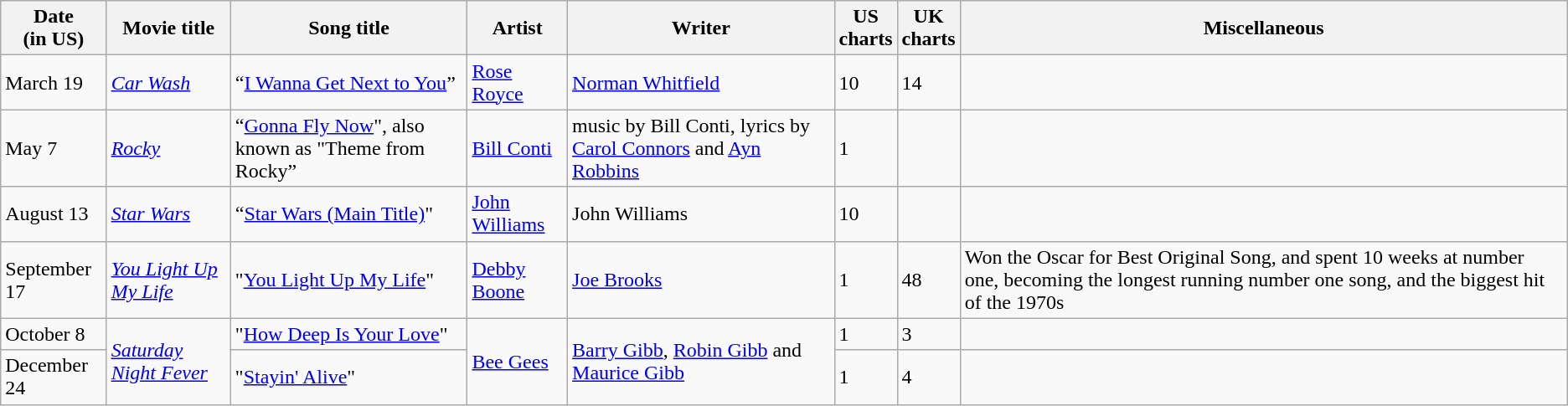<table class="wikitable sortable">
<tr>
<th>Date<br>(in US)</th>
<th>Movie title</th>
<th>Song title</th>
<th>Artist</th>
<th>Writer</th>
<th>US <br>charts</th>
<th>UK<br>charts</th>
<th>Miscellaneous</th>
</tr>
<tr>
<td>March 19</td>
<td><em><a href='#'>Car Wash</a></em></td>
<td>“<a href='#'>I Wanna Get Next to You</a>”</td>
<td><a href='#'>Rose Royce</a></td>
<td><a href='#'>Norman Whitfield</a></td>
<td>10</td>
<td>14</td>
<td></td>
</tr>
<tr>
<td>May 7</td>
<td><em><a href='#'>Rocky</a></em></td>
<td>“<a href='#'>Gonna Fly Now</a>", also known as "Theme from Rocky”</td>
<td><a href='#'>Bill Conti</a></td>
<td>music by Bill Conti, lyrics by <a href='#'>Carol Connors</a> and <a href='#'>Ayn Robbins</a></td>
<td>1</td>
<td></td>
</tr>
<tr>
<td>August 13</td>
<td><em><a href='#'>Star Wars</a></em></td>
<td>“<a href='#'>Star Wars (Main Title)</a>"</td>
<td><a href='#'>John Williams</a></td>
<td>John Williams</td>
<td>10</td>
<td></td>
<td></td>
</tr>
<tr>
<td>September 17</td>
<td><em><a href='#'>You Light Up My Life</a></em></td>
<td>"<a href='#'>You Light Up My Life</a>"</td>
<td><a href='#'>Debby Boone</a></td>
<td><a href='#'>Joe Brooks</a></td>
<td>1</td>
<td>48</td>
<td>Won the Oscar for Best Original Song, and spent 10 weeks at number one, becoming the longest running number one song, and the biggest hit of the 1970s</td>
</tr>
<tr>
<td>October 8</td>
<td rowspan="2"><em><a href='#'>Saturday Night Fever</a></em></td>
<td>"<a href='#'>How Deep Is Your Love</a>"</td>
<td rowspan="2"><a href='#'>Bee Gees</a></td>
<td rowspan="2"><a href='#'>Barry Gibb</a>, <a href='#'>Robin Gibb</a> and <a href='#'>Maurice Gibb</a></td>
<td>1</td>
<td>3</td>
<td></td>
</tr>
<tr>
<td>December 24</td>
<td>"<a href='#'>Stayin' Alive</a>"</td>
<td>1</td>
<td>4</td>
<td></td>
</tr>
</table>
